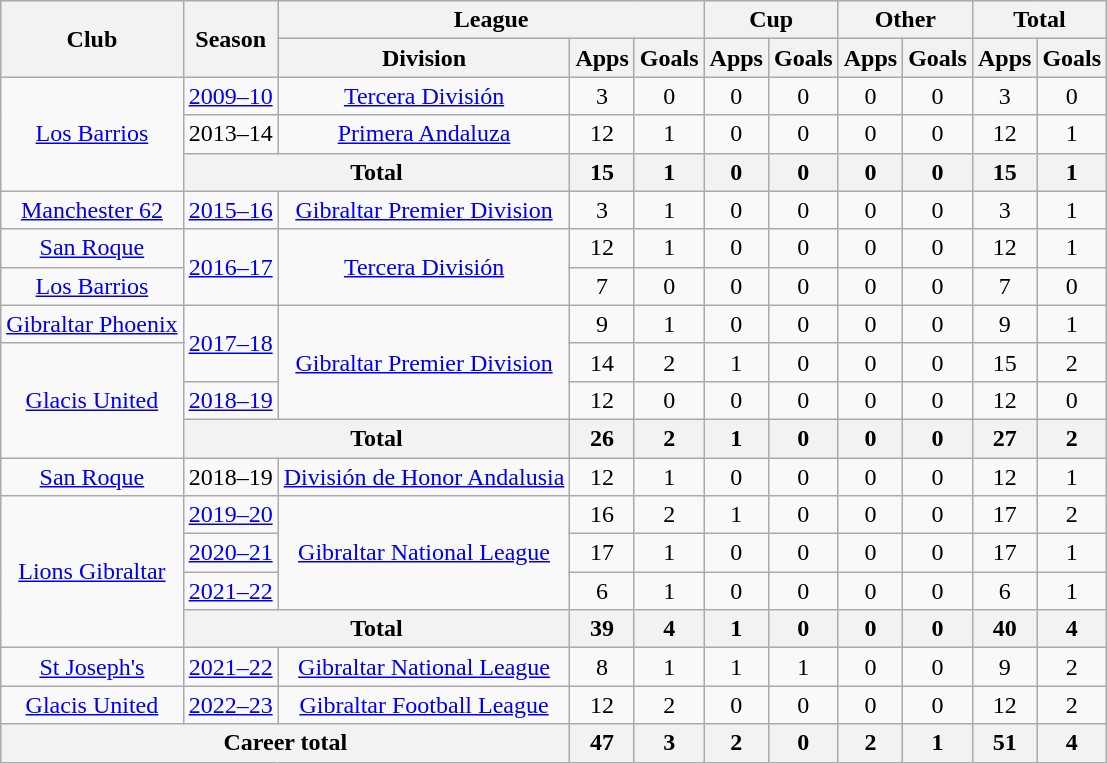<table class=wikitable style=text-align:center>
<tr>
<th rowspan="2">Club</th>
<th rowspan="2">Season</th>
<th colspan="3">League</th>
<th colspan="2">Cup</th>
<th colspan="2">Other</th>
<th colspan="2">Total</th>
</tr>
<tr>
<th>Division</th>
<th>Apps</th>
<th>Goals</th>
<th>Apps</th>
<th>Goals</th>
<th>Apps</th>
<th>Goals</th>
<th>Apps</th>
<th>Goals</th>
</tr>
<tr>
<td rowspan="3"><a href='#'>Los Barrios</a></td>
<td><a href='#'>2009–10</a></td>
<td><a href='#'>Tercera División</a></td>
<td>3</td>
<td>0</td>
<td>0</td>
<td>0</td>
<td>0</td>
<td>0</td>
<td>3</td>
<td>0</td>
</tr>
<tr>
<td>2013–14</td>
<td><a href='#'>Primera Andaluza</a></td>
<td>12</td>
<td>1</td>
<td>0</td>
<td>0</td>
<td>0</td>
<td>0</td>
<td>12</td>
<td>1</td>
</tr>
<tr>
<th colspan="2"><strong>Total</strong></th>
<th>15</th>
<th>1</th>
<th>0</th>
<th>0</th>
<th>0</th>
<th>0</th>
<th>15</th>
<th>1</th>
</tr>
<tr>
<td><a href='#'>Manchester 62</a></td>
<td><a href='#'>2015–16</a></td>
<td><a href='#'>Gibraltar Premier Division</a></td>
<td>3</td>
<td>1</td>
<td>0</td>
<td>0</td>
<td>0</td>
<td>0</td>
<td>3</td>
<td>1</td>
</tr>
<tr>
<td><a href='#'>San Roque</a></td>
<td rowspan="2"><a href='#'>2016–17</a></td>
<td rowspan="2"><a href='#'>Tercera División</a></td>
<td>12</td>
<td>1</td>
<td>0</td>
<td>0</td>
<td>0</td>
<td>0</td>
<td>12</td>
<td>1</td>
</tr>
<tr>
<td><a href='#'>Los Barrios</a></td>
<td>7</td>
<td>0</td>
<td>0</td>
<td>0</td>
<td>0</td>
<td>0</td>
<td>7</td>
<td>0</td>
</tr>
<tr>
<td><a href='#'>Gibraltar Phoenix</a></td>
<td rowspan="2"><a href='#'>2017–18</a></td>
<td rowspan="3"><a href='#'>Gibraltar Premier Division</a></td>
<td>9</td>
<td>1</td>
<td>0</td>
<td>0</td>
<td>0</td>
<td>0</td>
<td>9</td>
<td>1</td>
</tr>
<tr>
<td rowspan="3"><a href='#'>Glacis United</a></td>
<td>14</td>
<td>2</td>
<td>1</td>
<td>0</td>
<td>0</td>
<td>0</td>
<td>15</td>
<td>2</td>
</tr>
<tr>
<td><a href='#'>2018–19</a></td>
<td>12</td>
<td>0</td>
<td>0</td>
<td>0</td>
<td>0</td>
<td>0</td>
<td>12</td>
<td>0</td>
</tr>
<tr>
<th colspan="2"><strong>Total</strong></th>
<th>26</th>
<th>2</th>
<th>1</th>
<th>0</th>
<th>0</th>
<th>0</th>
<th>27</th>
<th>2</th>
</tr>
<tr>
<td><a href='#'>San Roque</a></td>
<td>2018–19</td>
<td><a href='#'>División de Honor Andalusia</a></td>
<td>12</td>
<td>1</td>
<td>0</td>
<td>0</td>
<td>0</td>
<td>0</td>
<td>12</td>
<td>1</td>
</tr>
<tr>
<td rowspan="4"><a href='#'>Lions Gibraltar</a></td>
<td><a href='#'>2019–20</a></td>
<td rowspan="3"><a href='#'>Gibraltar National League</a></td>
<td>16</td>
<td>2</td>
<td>1</td>
<td>0</td>
<td>0</td>
<td>0</td>
<td>17</td>
<td>2</td>
</tr>
<tr>
<td><a href='#'>2020–21</a></td>
<td>17</td>
<td>1</td>
<td>0</td>
<td>0</td>
<td>0</td>
<td>0</td>
<td>17</td>
<td>1</td>
</tr>
<tr>
<td><a href='#'>2021–22</a></td>
<td>6</td>
<td>1</td>
<td>0</td>
<td>0</td>
<td>0</td>
<td>0</td>
<td>6</td>
<td>1</td>
</tr>
<tr>
<th colspan="2"><strong>Total</strong></th>
<th>39</th>
<th>4</th>
<th>1</th>
<th>0</th>
<th>0</th>
<th>0</th>
<th>40</th>
<th>4</th>
</tr>
<tr>
<td><a href='#'>St Joseph's</a></td>
<td><a href='#'>2021–22</a></td>
<td><a href='#'>Gibraltar National League</a></td>
<td>8</td>
<td>1</td>
<td>1</td>
<td>1</td>
<td>0</td>
<td>0</td>
<td>9</td>
<td>2</td>
</tr>
<tr>
<td><a href='#'>Glacis United</a></td>
<td><a href='#'>2022–23</a></td>
<td><a href='#'>Gibraltar Football League</a></td>
<td>12</td>
<td>2</td>
<td>0</td>
<td>0</td>
<td>0</td>
<td>0</td>
<td>12</td>
<td>2</td>
</tr>
<tr>
<th colspan="3"><strong>Career total</strong></th>
<th>47</th>
<th>3</th>
<th>2</th>
<th>0</th>
<th>2</th>
<th>1</th>
<th>51</th>
<th>4</th>
</tr>
</table>
